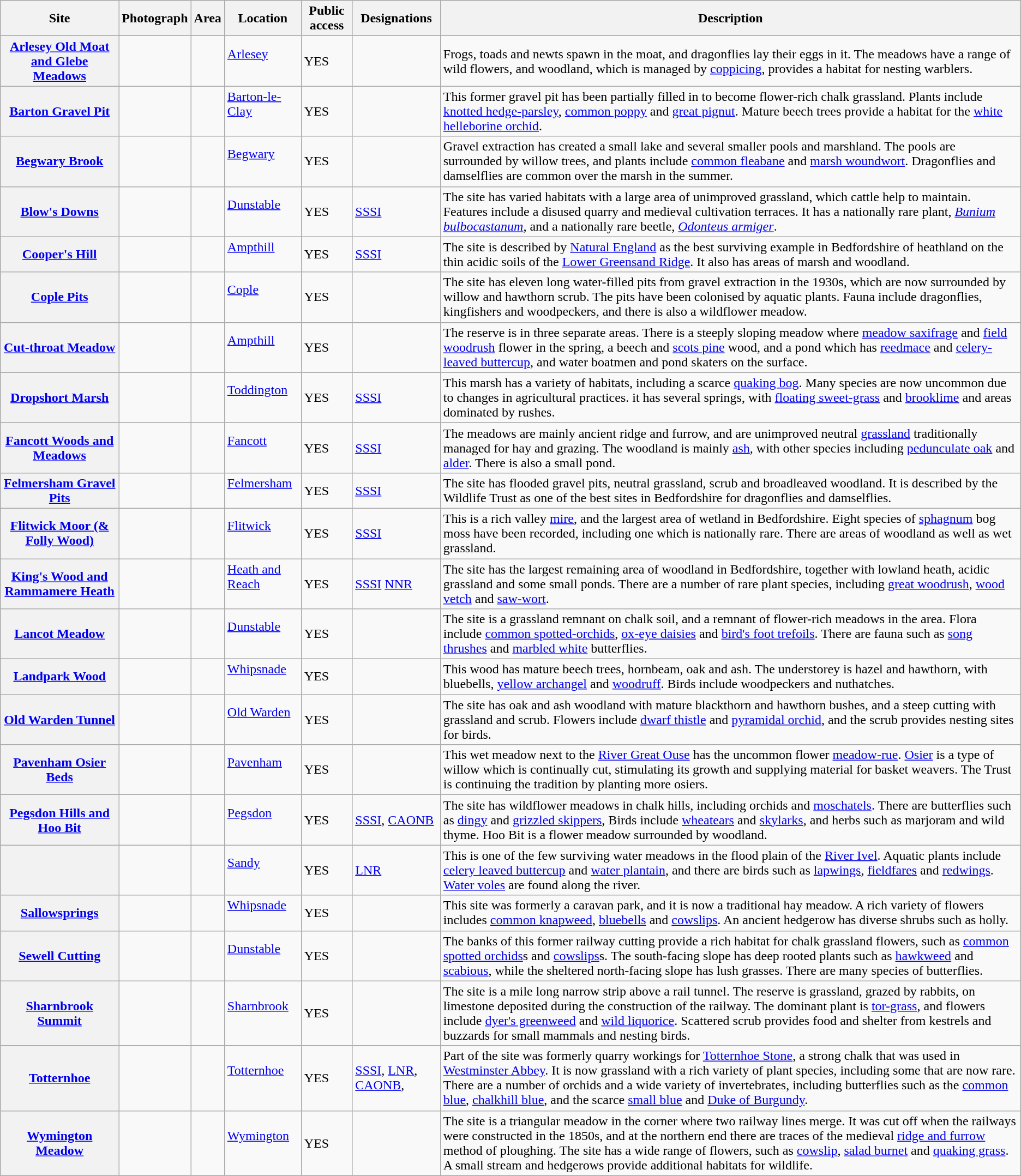<table class="wikitable sortable plainrowheaders">
<tr>
<th scope="col">Site</th>
<th scope="col" class="unsortable">Photograph</th>
<th scope="col" data-sort-type="number">Area</th>
<th scope="col">Location</th>
<th scope="col">Public access</th>
<th scope="col">Designations</th>
<th scope="col" class="unsortable">Description</th>
</tr>
<tr>
<th scope="row"><a href='#'>Arlesey Old Moat and Glebe Meadows</a></th>
<td></td>
<td></td>
<td><a href='#'>Arlesey</a><br> <br> </td>
<td>YES</td>
<td></td>
<td>Frogs, toads and newts spawn in the moat, and dragonflies lay their eggs in it. The meadows have a range of wild flowers, and woodland, which is managed by <a href='#'>coppicing</a>, provides a habitat for nesting warblers.</td>
</tr>
<tr>
<th scope="row"><a href='#'>Barton Gravel Pit</a></th>
<td></td>
<td></td>
<td><a href='#'>Barton-le-Clay</a><br> <br> </td>
<td>YES</td>
<td></td>
<td>This former gravel pit has been partially filled in to become flower-rich chalk grassland. Plants include <a href='#'>knotted hedge-parsley</a>, <a href='#'>common poppy</a> and <a href='#'>great pignut</a>. Mature beech trees provide a habitat for the <a href='#'>white helleborine orchid</a>.</td>
</tr>
<tr>
<th scope="row"><a href='#'>Begwary Brook</a></th>
<td></td>
<td></td>
<td><a href='#'>Begwary</a><br> <br> </td>
<td>YES</td>
<td></td>
<td>Gravel extraction has created a small lake and several smaller pools and marshland. The pools are surrounded by willow trees, and plants include <a href='#'>common fleabane</a> and <a href='#'>marsh woundwort</a>. Dragonflies and damselflies are common over the marsh in the summer.</td>
</tr>
<tr>
<th scope="row"><a href='#'>Blow's Downs</a></th>
<td></td>
<td></td>
<td><a href='#'>Dunstable</a><br> <br> </td>
<td>YES</td>
<td><a href='#'>SSSI</a></td>
<td>The site has varied habitats with a large area of unimproved grassland, which cattle help to maintain. Features include a disused quarry and medieval cultivation terraces. It has a nationally rare plant, <em><a href='#'>Bunium bulbocastanum</a></em>, and a nationally rare beetle, <em><a href='#'>Odonteus armiger</a></em>.</td>
</tr>
<tr>
<th scope="row"><a href='#'>Cooper's Hill</a></th>
<td></td>
<td></td>
<td><a href='#'>Ampthill</a><br> <br> </td>
<td>YES</td>
<td><a href='#'>SSSI</a></td>
<td>The site is described by <a href='#'>Natural England</a> as the best surviving example in Bedfordshire of heathland on the thin acidic soils of the <a href='#'>Lower Greensand Ridge</a>. It also has areas of marsh and woodland.</td>
</tr>
<tr>
<th scope="row"><a href='#'>Cople Pits</a></th>
<td></td>
<td></td>
<td><a href='#'>Cople</a><br> <br> </td>
<td>YES</td>
<td></td>
<td>The site has eleven long water-filled pits from gravel extraction in the 1930s, which are now surrounded by willow and hawthorn scrub. The pits have been colonised by aquatic plants. Fauna include dragonflies, kingfishers and woodpeckers, and there is also a wildflower meadow.</td>
</tr>
<tr>
<th scope="row"><a href='#'>Cut-throat Meadow</a></th>
<td></td>
<td></td>
<td><a href='#'>Ampthill</a><br> <br> </td>
<td>YES</td>
<td></td>
<td>The reserve is in three separate areas. There is a steeply sloping meadow where <a href='#'>meadow saxifrage</a> and <a href='#'>field woodrush</a> flower in the spring, a beech and <a href='#'>scots pine</a> wood, and a pond which has <a href='#'>reedmace</a> and <a href='#'>celery-leaved buttercup</a>, and water boatmen and pond skaters on the surface.</td>
</tr>
<tr>
<th scope="row"><a href='#'>Dropshort Marsh</a></th>
<td></td>
<td></td>
<td><a href='#'>Toddington</a><br> <br> </td>
<td>YES</td>
<td><a href='#'>SSSI</a></td>
<td>This marsh has a variety of habitats, including a scarce <a href='#'>quaking bog</a>. Many species are now uncommon due to changes in agricultural practices. it has several springs, with <a href='#'>floating sweet-grass</a> and <a href='#'>brooklime</a> and areas dominated by rushes.</td>
</tr>
<tr>
<th scope="row"><a href='#'>Fancott Woods and Meadows</a></th>
<td></td>
<td></td>
<td><a href='#'>Fancott</a><br> <br> </td>
<td>YES</td>
<td><a href='#'>SSSI</a></td>
<td>The meadows are mainly ancient ridge and furrow, and are unimproved neutral <a href='#'>grassland</a> traditionally managed for hay and grazing. The woodland is mainly <a href='#'>ash</a>, with other species including <a href='#'>pedunculate oak</a> and <a href='#'>alder</a>. There is also a small pond.</td>
</tr>
<tr>
<th scope="row"><a href='#'>Felmersham Gravel Pits</a></th>
<td></td>
<td></td>
<td><a href='#'>Felmersham</a><br> <br> </td>
<td>YES</td>
<td><a href='#'>SSSI</a></td>
<td>The site has flooded gravel pits, neutral grassland, scrub and broadleaved woodland. It is described by the Wildlife Trust as one of the best sites in Bedfordshire for dragonflies and damselflies.</td>
</tr>
<tr>
<th scope="row"><a href='#'>Flitwick Moor (& Folly Wood)</a></th>
<td></td>
<td></td>
<td><a href='#'>Flitwick</a><br> <br> </td>
<td>YES</td>
<td><a href='#'>SSSI</a></td>
<td>This is a rich valley <a href='#'>mire</a>, and the largest area of wetland in Bedfordshire. Eight species of <a href='#'>sphagnum</a> bog moss have been recorded, including one which is nationally rare. There are areas of woodland as well as wet grassland.</td>
</tr>
<tr>
<th scope="row"><a href='#'>King's Wood and Rammamere Heath</a></th>
<td></td>
<td></td>
<td><a href='#'>Heath and Reach</a><br> <br> </td>
<td>YES</td>
<td><a href='#'>SSSI</a> <a href='#'>NNR</a></td>
<td>The site has the largest remaining area of woodland in Bedfordshire, together with lowland heath, acidic grassland and some small ponds. There are a number of rare plant species, including <a href='#'>great woodrush</a>, <a href='#'>wood vetch</a> and <a href='#'>saw-wort</a>.</td>
</tr>
<tr>
<th scope="row"><a href='#'>Lancot Meadow</a></th>
<td></td>
<td></td>
<td><a href='#'>Dunstable</a><br> <br> </td>
<td>YES</td>
<td></td>
<td>The site is a grassland remnant on chalk soil, and a remnant of flower-rich meadows in the area. Flora include <a href='#'>common spotted-orchids</a>, <a href='#'>ox-eye daisies</a> and <a href='#'>bird's foot trefoils</a>. There are fauna such as <a href='#'>song thrushes</a> and <a href='#'>marbled white</a> butterflies.</td>
</tr>
<tr>
<th scope="row"><a href='#'>Landpark Wood</a></th>
<td></td>
<td></td>
<td><a href='#'>Whipsnade</a><br> <br> </td>
<td>YES</td>
<td></td>
<td>This wood has mature beech trees, hornbeam, oak and ash. The understorey is hazel and hawthorn, with bluebells, <a href='#'>yellow archangel</a> and <a href='#'>woodruff</a>. Birds include woodpeckers and nuthatches.</td>
</tr>
<tr>
<th scope="row"><a href='#'>Old Warden Tunnel</a></th>
<td></td>
<td></td>
<td><a href='#'>Old Warden</a><br> <br> </td>
<td>YES</td>
<td></td>
<td>The site has oak and ash woodland with mature blackthorn and hawthorn bushes, and a steep cutting with grassland and scrub. Flowers include <a href='#'>dwarf thistle</a> and <a href='#'>pyramidal orchid</a>, and the scrub provides nesting sites for birds.</td>
</tr>
<tr>
<th scope="row"><a href='#'>Pavenham Osier Beds</a></th>
<td></td>
<td></td>
<td><a href='#'>Pavenham</a><br> <br> </td>
<td>YES</td>
<td></td>
<td>This wet meadow next to the <a href='#'>River Great Ouse</a> has the uncommon flower <a href='#'>meadow-rue</a>. <a href='#'>Osier</a> is a type of willow which is continually cut, stimulating its growth and supplying material for basket weavers. The Trust is continuing the tradition by planting more osiers.</td>
</tr>
<tr>
<th scope="row"><a href='#'>Pegsdon Hills and Hoo Bit</a></th>
<td></td>
<td></td>
<td><a href='#'>Pegsdon</a><br> <br> </td>
<td>YES</td>
<td><a href='#'>SSSI</a>, <a href='#'>CAONB</a></td>
<td>The site has wildflower meadows in chalk hills, including orchids and <a href='#'>moschatels</a>. There are butterflies such as <a href='#'>dingy</a> and <a href='#'>grizzled skippers</a>, Birds include <a href='#'>wheatears</a> and <a href='#'>skylarks</a>, and herbs such as marjoram and wild thyme. Hoo Bit is a flower meadow surrounded by woodland.</td>
</tr>
<tr>
<th scope="row"></th>
<td></td>
<td></td>
<td><a href='#'>Sandy</a><br> <br> </td>
<td>YES</td>
<td><a href='#'>LNR</a></td>
<td>This is one of the few surviving water meadows in the flood plain of the <a href='#'>River Ivel</a>. Aquatic plants include <a href='#'>celery leaved buttercup</a> and <a href='#'>water plantain</a>, and there are birds such as <a href='#'>lapwings</a>, <a href='#'>fieldfares</a> and <a href='#'>redwings</a>. <a href='#'>Water voles</a> are found along the river.</td>
</tr>
<tr>
<th scope="row"><a href='#'>Sallowsprings</a></th>
<td></td>
<td></td>
<td><a href='#'>Whipsnade</a><br> <br> </td>
<td>YES</td>
<td></td>
<td>This site was formerly a caravan park, and it is now a traditional hay meadow. A rich variety of flowers includes <a href='#'>common knapweed</a>, <a href='#'>bluebells</a> and <a href='#'>cowslips</a>. An ancient hedgerow has diverse shrubs such as holly.</td>
</tr>
<tr>
<th scope="row"><a href='#'>Sewell Cutting</a></th>
<td></td>
<td></td>
<td><a href='#'>Dunstable</a><br> <br> </td>
<td>YES</td>
<td></td>
<td>The banks of this former railway cutting provide a rich habitat for chalk grassland flowers, such as <a href='#'>common spotted orchids</a>s and <a href='#'>cowslips</a>s. The south-facing slope has deep rooted plants such as <a href='#'>hawkweed</a> and <a href='#'>scabious</a>, while the sheltered north-facing slope has lush grasses. There are many species of butterflies.</td>
</tr>
<tr>
<th scope="row"><a href='#'>Sharnbrook Summit</a></th>
<td></td>
<td></td>
<td><a href='#'>Sharnbrook</a><br> <br> </td>
<td>YES</td>
<td></td>
<td>The site is a mile long narrow strip above a rail tunnel. The reserve is grassland, grazed by rabbits, on limestone deposited during the construction of the railway. The dominant plant is <a href='#'>tor-grass</a>, and flowers include <a href='#'>dyer's greenweed</a> and <a href='#'>wild liquorice</a>. Scattered scrub provides food and shelter from kestrels and buzzards for small mammals and nesting birds.</td>
</tr>
<tr>
<th scope="row"><a href='#'>Totternhoe</a></th>
<td></td>
<td></td>
<td><a href='#'>Totternhoe</a><br> <br> </td>
<td>YES</td>
<td><a href='#'>SSSI</a>, <a href='#'>LNR</a>, <a href='#'>CAONB</a>,</td>
<td>Part of the site was formerly quarry workings for <a href='#'>Totternhoe Stone</a>, a strong chalk that was used in <a href='#'>Westminster Abbey</a>. It is now grassland with a rich variety of plant species, including some that are now rare. There are a number of orchids and a wide variety of invertebrates, including butterflies such as the <a href='#'>common blue</a>, <a href='#'>chalkhill blue</a>, and the scarce <a href='#'>small blue</a> and <a href='#'>Duke of Burgundy</a>.</td>
</tr>
<tr>
<th scope="row"><a href='#'>Wymington Meadow</a></th>
<td></td>
<td></td>
<td><a href='#'>Wymington</a><br> <br> </td>
<td>YES</td>
<td></td>
<td>The site is a triangular meadow in the corner where two railway lines merge. It was cut off when the railways were constructed in the 1850s, and at the northern end there are traces of the medieval <a href='#'>ridge and furrow</a> method of ploughing. The site has a wide range of flowers, such as <a href='#'>cowslip</a>, <a href='#'>salad burnet</a> and <a href='#'>quaking grass</a>. A small stream and hedgerows provide additional habitats for wildlife.</td>
</tr>
</table>
